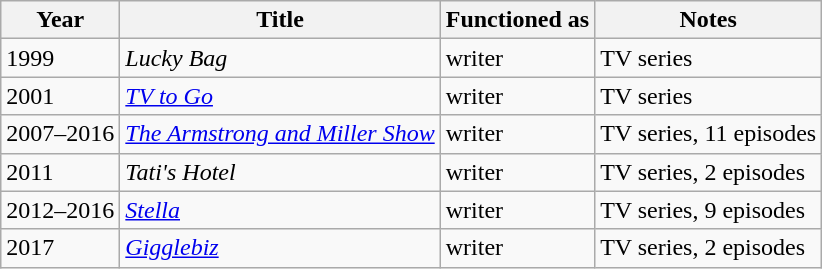<table class="wikitable sortable">
<tr>
<th>Year</th>
<th>Title</th>
<th>Functioned as</th>
<th scope="col" class="unsortable">Notes</th>
</tr>
<tr>
<td>1999</td>
<td><em>Lucky Bag </em></td>
<td>writer</td>
<td>TV series</td>
</tr>
<tr>
<td>2001</td>
<td><em><a href='#'>TV to Go</a></em></td>
<td>writer</td>
<td>TV series</td>
</tr>
<tr>
<td>2007–2016</td>
<td><em><a href='#'>The Armstrong and Miller Show</a></em></td>
<td>writer</td>
<td>TV series, 11 episodes</td>
</tr>
<tr>
<td>2011</td>
<td><em>Tati's Hotel</em></td>
<td>writer</td>
<td>TV series, 2 episodes</td>
</tr>
<tr>
<td>2012–2016</td>
<td><em><a href='#'>Stella</a></em></td>
<td>writer</td>
<td>TV series, 9 episodes</td>
</tr>
<tr>
<td>2017</td>
<td><em><a href='#'>Gigglebiz</a></em></td>
<td>writer</td>
<td>TV series, 2 episodes</td>
</tr>
</table>
